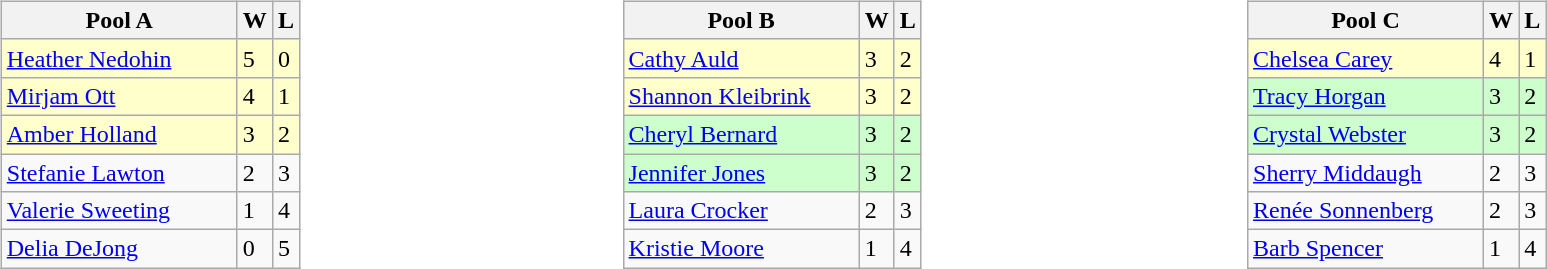<table table>
<tr>
<td valign=top width=10%><br><table class=wikitable>
<tr>
<th width=150>Pool A</th>
<th>W</th>
<th>L</th>
</tr>
<tr bgcolor=#ffffcc>
<td> <a href='#'>Heather Nedohin</a></td>
<td>5</td>
<td>0</td>
</tr>
<tr bgcolor=#ffffcc>
<td> <a href='#'>Mirjam Ott</a></td>
<td>4</td>
<td>1</td>
</tr>
<tr bgcolor=#ffffcc>
<td> <a href='#'>Amber Holland</a></td>
<td>3</td>
<td>2</td>
</tr>
<tr>
<td> <a href='#'>Stefanie Lawton</a></td>
<td>2</td>
<td>3</td>
</tr>
<tr>
<td> <a href='#'>Valerie Sweeting</a></td>
<td>1</td>
<td>4</td>
</tr>
<tr>
<td> <a href='#'>Delia DeJong</a></td>
<td>0</td>
<td>5</td>
</tr>
</table>
</td>
<td valign=top width=10%><br><table class=wikitable>
<tr>
<th width=150>Pool B</th>
<th>W</th>
<th>L</th>
</tr>
<tr bgcolor=#ffffcc>
<td> <a href='#'>Cathy Auld</a></td>
<td>3</td>
<td>2</td>
</tr>
<tr bgcolor=#ffffcc>
<td> <a href='#'>Shannon Kleibrink</a></td>
<td>3</td>
<td>2</td>
</tr>
<tr bgcolor=#ccffcc>
<td> <a href='#'>Cheryl Bernard</a></td>
<td>3</td>
<td>2</td>
</tr>
<tr bgcolor=#ccffcc>
<td> <a href='#'>Jennifer Jones</a></td>
<td>3</td>
<td>2</td>
</tr>
<tr>
<td> <a href='#'>Laura Crocker</a></td>
<td>2</td>
<td>3</td>
</tr>
<tr>
<td> <a href='#'>Kristie Moore</a></td>
<td>1</td>
<td>4</td>
</tr>
</table>
</td>
<td valign=top width=10%><br><table class=wikitable>
<tr>
<th width=150>Pool C</th>
<th>W</th>
<th>L</th>
</tr>
<tr bgcolor=#ffffcc>
<td> <a href='#'>Chelsea Carey</a></td>
<td>4</td>
<td>1</td>
</tr>
<tr bgcolor=#ccffcc>
<td> <a href='#'>Tracy Horgan</a></td>
<td>3</td>
<td>2</td>
</tr>
<tr bgcolor=#ccffcc>
<td> <a href='#'>Crystal Webster</a></td>
<td>3</td>
<td>2</td>
</tr>
<tr>
<td> <a href='#'>Sherry Middaugh</a></td>
<td>2</td>
<td>3</td>
</tr>
<tr>
<td> <a href='#'>Renée Sonnenberg</a></td>
<td>2</td>
<td>3</td>
</tr>
<tr>
<td> <a href='#'>Barb Spencer</a></td>
<td>1</td>
<td>4</td>
</tr>
</table>
</td>
</tr>
</table>
